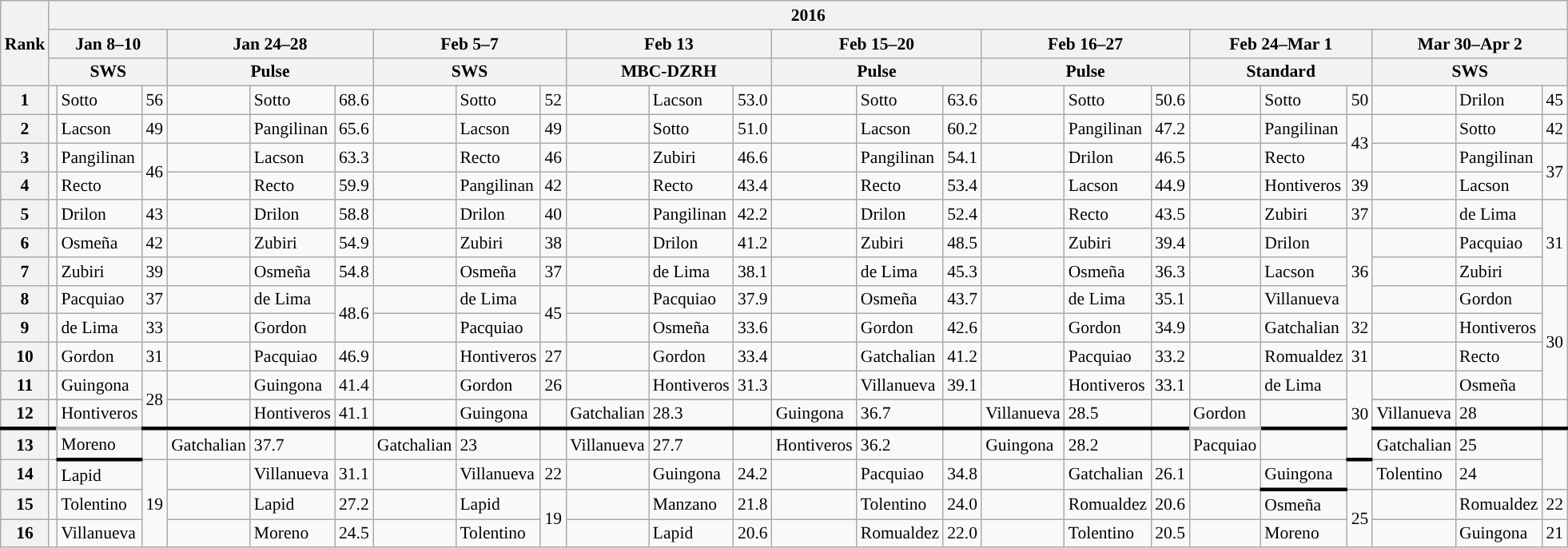<table class="wikitable sortable" style="font-size:90%;">
<tr>
<th rowspan=3>Rank</th>
<th colspan=24>2016</th>
</tr>
<tr>
<th colspan=3>Jan 8–10</th>
<th colspan=3>Jan 24–28</th>
<th colspan=3>Feb 5–7</th>
<th colspan=3>Feb 13</th>
<th colspan=3>Feb 15–20</th>
<th colspan=3>Feb 16–27</th>
<th colspan=3>Feb 24–Mar 1</th>
<th colspan=3>Mar 30–Apr 2</th>
</tr>
<tr>
<th data-sort-type="number" colspan=3>SWS</th>
<th data-sort-type="number" colspan=3>Pulse</th>
<th data-sort-type="number" colspan=3>SWS</th>
<th data-sort-type="number" colspan=3>MBC-DZRH</th>
<th data-sort-type="number" colspan=3>Pulse</th>
<th data-sort-type="number" colspan=3>Pulse</th>
<th data-sort-type="number" colspan=3>Standard</th>
<th data-sort-type="number" colspan=3>SWS</th>
</tr>
<tr>
<th>1</th>
<td></td>
<td>Sotto</td>
<td>56</td>
<td></td>
<td>Sotto</td>
<td>68.6</td>
<td></td>
<td>Sotto</td>
<td>52</td>
<td></td>
<td>Lacson</td>
<td>53.0</td>
<td></td>
<td>Sotto</td>
<td>63.6</td>
<td></td>
<td>Sotto</td>
<td>50.6</td>
<td></td>
<td>Sotto</td>
<td>50</td>
<td></td>
<td>Drilon</td>
<td>45</td>
</tr>
<tr>
<th>2</th>
<td></td>
<td>Lacson</td>
<td>49</td>
<td></td>
<td>Pangilinan</td>
<td>65.6</td>
<td></td>
<td>Lacson</td>
<td>49</td>
<td></td>
<td>Sotto</td>
<td>51.0</td>
<td></td>
<td>Lacson</td>
<td>60.2</td>
<td></td>
<td>Pangilinan</td>
<td>47.2</td>
<td></td>
<td>Pangilinan</td>
<td rowspan="2">43</td>
<td></td>
<td>Sotto</td>
<td>42</td>
</tr>
<tr>
<th>3</th>
<td></td>
<td>Pangilinan</td>
<td rowspan="2">46</td>
<td></td>
<td>Lacson</td>
<td>63.3</td>
<td></td>
<td>Recto</td>
<td>46</td>
<td></td>
<td>Zubiri</td>
<td>46.6</td>
<td></td>
<td>Pangilinan</td>
<td>54.1</td>
<td></td>
<td>Drilon</td>
<td>46.5</td>
<td></td>
<td>Recto</td>
<td></td>
<td>Pangilinan</td>
<td rowspan="2">37</td>
</tr>
<tr>
<th>4</th>
<td></td>
<td>Recto</td>
<td></td>
<td>Recto</td>
<td>59.9</td>
<td></td>
<td>Pangilinan</td>
<td>42</td>
<td></td>
<td>Recto</td>
<td>43.4</td>
<td></td>
<td>Recto</td>
<td>53.4</td>
<td></td>
<td>Lacson</td>
<td>44.9</td>
<td></td>
<td>Hontiveros</td>
<td>39</td>
<td></td>
<td>Lacson</td>
</tr>
<tr>
<th>5</th>
<td></td>
<td>Drilon</td>
<td>43</td>
<td></td>
<td>Drilon</td>
<td>58.8</td>
<td></td>
<td>Drilon</td>
<td>40</td>
<td></td>
<td>Pangilinan</td>
<td>42.2</td>
<td></td>
<td>Drilon</td>
<td>52.4</td>
<td></td>
<td>Recto</td>
<td>43.5</td>
<td></td>
<td>Zubiri</td>
<td>37</td>
<td></td>
<td>de Lima</td>
<td rowspan="3">31</td>
</tr>
<tr>
<th>6</th>
<td></td>
<td>Osmeña</td>
<td>42</td>
<td></td>
<td>Zubiri</td>
<td>54.9</td>
<td></td>
<td>Zubiri</td>
<td>38</td>
<td></td>
<td>Drilon</td>
<td>41.2</td>
<td></td>
<td>Zubiri</td>
<td>48.5</td>
<td></td>
<td>Zubiri</td>
<td>39.4</td>
<td></td>
<td>Drilon</td>
<td rowspan="3">36</td>
<td></td>
<td>Pacquiao</td>
</tr>
<tr>
<th>7</th>
<td></td>
<td>Zubiri</td>
<td>39</td>
<td></td>
<td>Osmeña</td>
<td>54.8</td>
<td></td>
<td>Osmeña</td>
<td>37</td>
<td></td>
<td>de Lima</td>
<td>38.1</td>
<td></td>
<td>de Lima</td>
<td>45.3</td>
<td></td>
<td>Osmeña</td>
<td>36.3</td>
<td></td>
<td>Lacson</td>
<td></td>
<td>Zubiri</td>
</tr>
<tr>
<th>8</th>
<td></td>
<td>Pacquiao</td>
<td>37</td>
<td></td>
<td>de Lima</td>
<td rowspan="2">48.6</td>
<td></td>
<td>de Lima</td>
<td rowspan="2">45</td>
<td></td>
<td>Pacquiao</td>
<td>37.9</td>
<td></td>
<td>Osmeña</td>
<td>43.7</td>
<td></td>
<td>de Lima</td>
<td>35.1</td>
<td></td>
<td>Villanueva</td>
<td></td>
<td>Gordon</td>
<td rowspan="4">30</td>
</tr>
<tr>
<th>9</th>
<td></td>
<td>de Lima</td>
<td>33</td>
<td></td>
<td>Gordon</td>
<td></td>
<td>Pacquiao</td>
<td></td>
<td>Osmeña</td>
<td>33.6</td>
<td></td>
<td>Gordon</td>
<td>42.6</td>
<td></td>
<td>Gordon</td>
<td>34.9</td>
<td></td>
<td>Gatchalian</td>
<td>32</td>
<td></td>
<td>Hontiveros</td>
</tr>
<tr>
<th>10</th>
<td></td>
<td>Gordon</td>
<td>31</td>
<td></td>
<td>Pacquiao</td>
<td>46.9</td>
<td></td>
<td>Hontiveros</td>
<td>27</td>
<td></td>
<td>Gordon</td>
<td>33.4</td>
<td></td>
<td>Gatchalian</td>
<td>41.2</td>
<td></td>
<td>Pacquiao</td>
<td>33.2</td>
<td></td>
<td>Romualdez</td>
<td>31</td>
<td></td>
<td>Recto</td>
</tr>
<tr>
<th>11</th>
<td></td>
<td>Guingona</td>
<td style="border-bottom:3px solid black;" rowspan="3">28</td>
<td></td>
<td>Guingona</td>
<td>41.4</td>
<td></td>
<td>Gordon</td>
<td rowspan="2">26</td>
<td></td>
<td>Hontiveros</td>
<td>31.3</td>
<td></td>
<td>Villanueva</td>
<td>39.1</td>
<td></td>
<td>Hontiveros</td>
<td>33.1</td>
<td></td>
<td>de Lima</td>
<td style="border-bottom:3px solid black;" rowspan="4">30</td>
<td></td>
<td>Osmeña</td>
</tr>
<tr>
</tr>
<tr style="border-bottom:3px solid black;">
<th>12</th>
<td></td>
<td style="border-bottom:3px solid #c0c0c0;">Hontiveros</td>
<td></td>
<td>Hontiveros</td>
<td>41.1</td>
<td></td>
<td>Guingona</td>
<td></td>
<td>Gatchalian</td>
<td>28.3</td>
<td></td>
<td>Guingona</td>
<td>36.7</td>
<td></td>
<td>Villanueva</td>
<td>28.5</td>
<td></td>
<td style="border-bottom:3px solid #c0c0c0;">Gordon</td>
<td></td>
<td>Villanueva</td>
<td>28</td>
</tr>
<tr>
<th>13</th>
<td></td>
<td style="border-bottom:3px solid black;">Moreno</td>
<td></td>
<td>Gatchalian</td>
<td>37.7</td>
<td></td>
<td>Gatchalian</td>
<td>23</td>
<td></td>
<td>Villanueva</td>
<td>27.7</td>
<td></td>
<td>Hontiveros</td>
<td>36.2</td>
<td></td>
<td>Guingona</td>
<td>28.2</td>
<td></td>
<td>Pacquiao</td>
<td></td>
<td>Gatchalian</td>
<td>25</td>
</tr>
<tr>
<th>14</th>
<td></td>
<td>Lapid</td>
<td rowspan="3">19</td>
<td></td>
<td>Villanueva</td>
<td>31.1</td>
<td></td>
<td>Villanueva</td>
<td>22</td>
<td></td>
<td>Guingona</td>
<td>24.2</td>
<td></td>
<td>Pacquiao</td>
<td>34.8</td>
<td></td>
<td>Gatchalian</td>
<td>26.1</td>
<td></td>
<td style="border-bottom:3px solid black;">Guingona</td>
<td></td>
<td>Tolentino</td>
<td>24</td>
</tr>
<tr>
<th>15</th>
<td></td>
<td>Tolentino</td>
<td></td>
<td>Lapid</td>
<td>27.2</td>
<td></td>
<td>Lapid</td>
<td rowspan="2">19</td>
<td></td>
<td>Manzano</td>
<td>21.8</td>
<td></td>
<td>Tolentino</td>
<td>24.0</td>
<td></td>
<td>Romualdez</td>
<td>20.6</td>
<td></td>
<td>Osmeña</td>
<td rowspan="2">25</td>
<td></td>
<td>Romualdez</td>
<td>22</td>
</tr>
<tr>
<th>16</th>
<td></td>
<td>Villanueva</td>
<td></td>
<td>Moreno</td>
<td>24.5</td>
<td></td>
<td>Tolentino</td>
<td></td>
<td>Lapid</td>
<td>20.6</td>
<td></td>
<td>Romualdez</td>
<td>22.0</td>
<td></td>
<td>Tolentino</td>
<td>20.5</td>
<td></td>
<td>Moreno</td>
<td></td>
<td>Guingona</td>
<td>21</td>
</tr>
</table>
